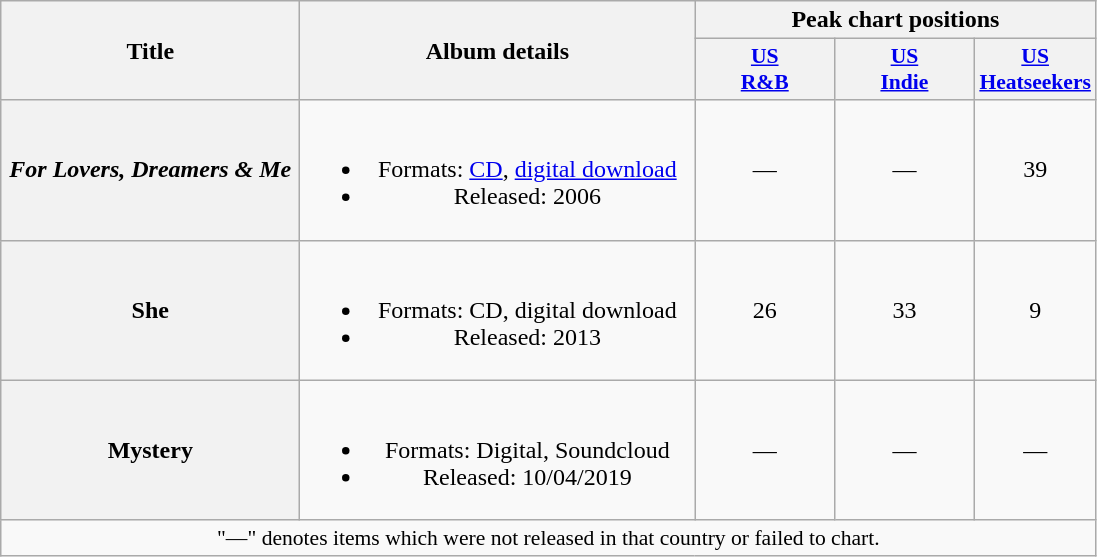<table class="wikitable plainrowheaders" style="text-align:center;" border="1">
<tr>
<th scope="col" rowspan="2" style="width:12em;">Title</th>
<th scope="col" rowspan="2" style="width:16em;">Album details</th>
<th scope="col" colspan="3">Peak chart positions</th>
</tr>
<tr>
<th scope="col" style="width:6em;font-size:90%;"><a href='#'>US<br>R&B</a><br></th>
<th scope="col" style="width:6em;font-size:90%;"><a href='#'>US<br>Indie</a><br></th>
<th scope="col" style="width:4em;font-size:90%;"><a href='#'>US<br>Heatseekers</a><br></th>
</tr>
<tr>
<th scope="row"><em>For Lovers, Dreamers & Me<strong></th>
<td><br><ul><li>Formats: <a href='#'>CD</a>, <a href='#'>digital download</a></li><li>Released: 2006</li></ul></td>
<td>—</td>
<td>—</td>
<td>39</td>
</tr>
<tr>
<th scope="row"></em>She <em></th>
<td><br><ul><li>Formats: CD, digital download</li><li>Released: 2013</li></ul></td>
<td>26</td>
<td>33</td>
<td>9</td>
</tr>
<tr>
<th scope="row"></em>Mystery<em></th>
<td><br><ul><li>Formats: Digital, Soundcloud</li><li>Released: 10/04/2019</li></ul></td>
<td>—</td>
<td>—</td>
<td>—</td>
</tr>
<tr>
<td colspan="20" align="center" style="font-size:90%;">"—" denotes items which were not released in that country or failed to chart.</td>
</tr>
</table>
